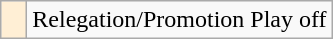<table class="wikitable">
<tr>
<td width=10px  bgcolor=FFEFD5></td>
<td>Relegation/Promotion Play off</td>
</tr>
</table>
